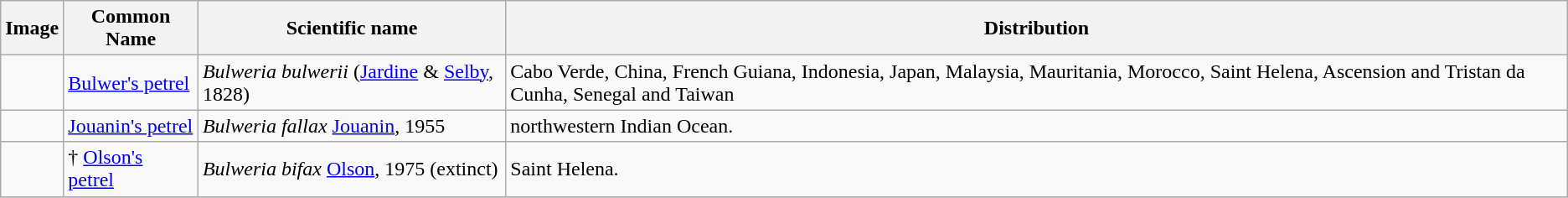<table class="wikitable">
<tr>
<th>Image</th>
<th>Common Name</th>
<th>Scientific name</th>
<th>Distribution</th>
</tr>
<tr>
<td></td>
<td><a href='#'>Bulwer's petrel</a></td>
<td><em>Bulweria bulwerii</em> (<a href='#'>Jardine</a> & <a href='#'>Selby</a>, 1828)</td>
<td>Cabo Verde, China, French Guiana, Indonesia, Japan, Malaysia, Mauritania, Morocco, Saint Helena, Ascension and Tristan da Cunha, Senegal and Taiwan</td>
</tr>
<tr>
<td></td>
<td><a href='#'>Jouanin's petrel</a></td>
<td><em>Bulweria fallax</em> <a href='#'>Jouanin</a>, 1955</td>
<td>northwestern Indian Ocean.</td>
</tr>
<tr>
<td></td>
<td>† <a href='#'>Olson's petrel</a></td>
<td><em>Bulweria bifax</em> <a href='#'>Olson</a>, 1975 (extinct)</td>
<td>Saint Helena.</td>
</tr>
<tr>
</tr>
</table>
